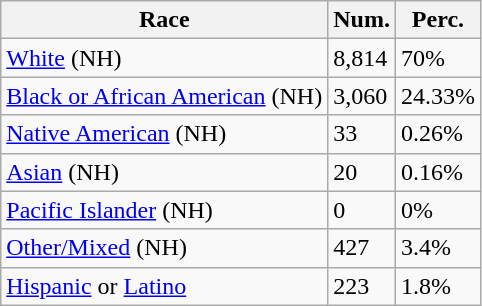<table class="wikitable">
<tr>
<th>Race</th>
<th>Num.</th>
<th>Perc.</th>
</tr>
<tr>
<td><a href='#'>White</a> (NH)</td>
<td>8,814</td>
<td>70%</td>
</tr>
<tr>
<td><a href='#'>Black or African American</a> (NH)</td>
<td>3,060</td>
<td>24.33%</td>
</tr>
<tr>
<td><a href='#'>Native American</a> (NH)</td>
<td>33</td>
<td>0.26%</td>
</tr>
<tr>
<td><a href='#'>Asian</a> (NH)</td>
<td>20</td>
<td>0.16%</td>
</tr>
<tr>
<td><a href='#'>Pacific Islander</a> (NH)</td>
<td>0</td>
<td>0%</td>
</tr>
<tr>
<td><a href='#'>Other/Mixed</a> (NH)</td>
<td>427</td>
<td>3.4%</td>
</tr>
<tr>
<td><a href='#'>Hispanic</a> or <a href='#'>Latino</a></td>
<td>223</td>
<td>1.8%</td>
</tr>
</table>
